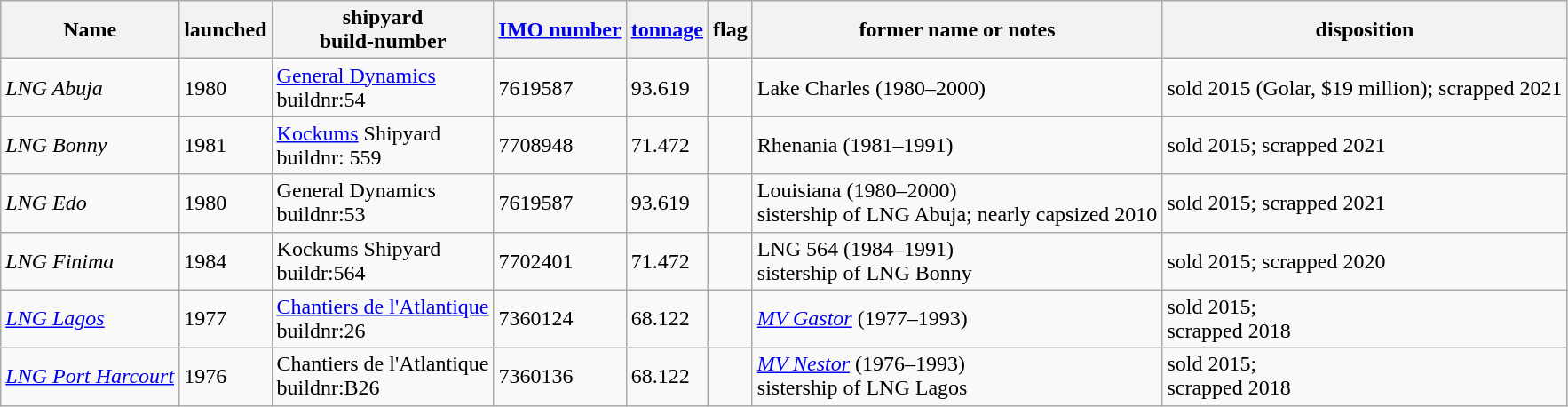<table class="wikitable">
<tr>
<th>Name</th>
<th>launched</th>
<th>shipyard<br>build-number</th>
<th><a href='#'>IMO number</a></th>
<th><a href='#'>tonnage</a></th>
<th>flag</th>
<th>former name or notes</th>
<th>disposition</th>
</tr>
<tr>
<td><em>LNG Abuja</em></td>
<td>1980</td>
<td><a href='#'>General Dynamics</a><br>buildnr:54</td>
<td>7619587</td>
<td>93.619</td>
<td></td>
<td>Lake Charles (1980–2000)</td>
<td>sold 2015 (Golar, $19 million); scrapped 2021</td>
</tr>
<tr>
<td><em>LNG Bonny</em></td>
<td>1981</td>
<td><a href='#'>Kockums</a> Shipyard<br>buildnr: 559</td>
<td>7708948</td>
<td>71.472</td>
<td></td>
<td>Rhenania (1981–1991)</td>
<td>sold 2015; scrapped 2021</td>
</tr>
<tr>
<td><em>LNG Edo</em></td>
<td>1980</td>
<td>General Dynamics<br>buildnr:53</td>
<td>7619587</td>
<td>93.619</td>
<td></td>
<td>Louisiana (1980–2000)<br>sistership of LNG Abuja; nearly capsized 2010</td>
<td>sold 2015; scrapped 2021</td>
</tr>
<tr>
<td><em>LNG Finima</em></td>
<td>1984</td>
<td>Kockums Shipyard<br>buildr:564</td>
<td>7702401</td>
<td>71.472</td>
<td></td>
<td>LNG 564 (1984–1991)<br>sistership of LNG Bonny</td>
<td>sold 2015; scrapped 2020</td>
</tr>
<tr>
<td><em><a href='#'>LNG Lagos</a></em></td>
<td>1977</td>
<td><a href='#'>Chantiers de l'Atlantique</a><br>buildnr:26</td>
<td>7360124</td>
<td>68.122</td>
<td></td>
<td><em><a href='#'>MV Gastor</a></em> (1977–1993)</td>
<td>sold 2015;<br>scrapped 2018</td>
</tr>
<tr>
<td><em><a href='#'>LNG Port Harcourt</a></em></td>
<td>1976</td>
<td>Chantiers de l'Atlantique<br>buildnr:B26</td>
<td>7360136</td>
<td>68.122</td>
<td></td>
<td><em><a href='#'>MV Nestor</a></em> (1976–1993)<br>sistership of LNG Lagos</td>
<td>sold 2015;<br>scrapped 2018</td>
</tr>
</table>
